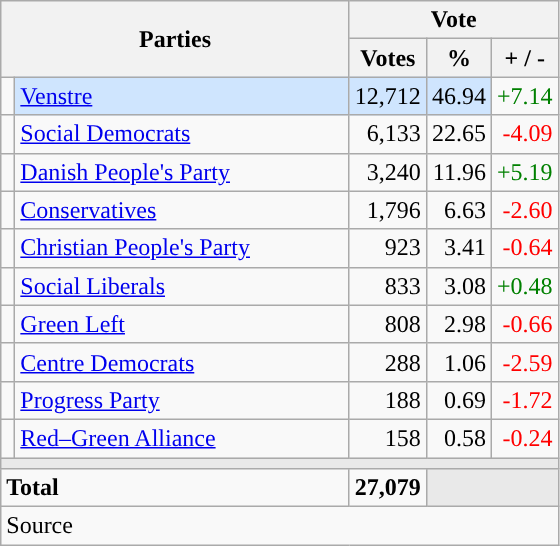<table class="wikitable" style="text-align:right;">
<tr>
<th style="text-align:centre;" rowspan="2" colspan="2" width="225">Parties</th>
<th colspan="3">Vote</th>
</tr>
<tr>
<th width="15">Votes</th>
<th width="15">%</th>
<th width="15">+ / -</th>
</tr>
<tr>
<td width="2" style="color:inherit;background:"></td>
<td bgcolor=#cfe5fe  align="left"><a href='#'>Venstre</a></td>
<td bgcolor=#cfe5fe>12,712</td>
<td bgcolor=#cfe5fe>46.94</td>
<td style=color:green;>+7.14</td>
</tr>
<tr>
<td width="2" style="color:inherit;background:"></td>
<td align="left"><a href='#'>Social Democrats</a></td>
<td>6,133</td>
<td>22.65</td>
<td style=color:red;>-4.09</td>
</tr>
<tr>
<td width="2" style="color:inherit;background:"></td>
<td align="left"><a href='#'>Danish People's Party</a></td>
<td>3,240</td>
<td>11.96</td>
<td style=color:green;>+5.19</td>
</tr>
<tr>
<td width="2" style="color:inherit;background:"></td>
<td align="left"><a href='#'>Conservatives</a></td>
<td>1,796</td>
<td>6.63</td>
<td style=color:red;>-2.60</td>
</tr>
<tr>
<td width="2" style="color:inherit;background:"></td>
<td align="left"><a href='#'>Christian People's Party</a></td>
<td>923</td>
<td>3.41</td>
<td style=color:red;>-0.64</td>
</tr>
<tr>
<td width="2" style="color:inherit;background:"></td>
<td align="left"><a href='#'>Social Liberals</a></td>
<td>833</td>
<td>3.08</td>
<td style=color:green;>+0.48</td>
</tr>
<tr>
<td width="2" style="color:inherit;background:"></td>
<td align="left"><a href='#'>Green Left</a></td>
<td>808</td>
<td>2.98</td>
<td style=color:red;>-0.66</td>
</tr>
<tr>
<td width="2" style="color:inherit;background:"></td>
<td align="left"><a href='#'>Centre Democrats</a></td>
<td>288</td>
<td>1.06</td>
<td style=color:red;>-2.59</td>
</tr>
<tr>
<td width="2" style="color:inherit;background:"></td>
<td align="left"><a href='#'>Progress Party</a></td>
<td>188</td>
<td>0.69</td>
<td style=color:red;>-1.72</td>
</tr>
<tr>
<td width="2" style="color:inherit;background:"></td>
<td align="left"><a href='#'>Red–Green Alliance</a></td>
<td>158</td>
<td>0.58</td>
<td style=color:red;>-0.24</td>
</tr>
<tr>
<td colspan="7" bgcolor="#E9E9E9"></td>
</tr>
<tr>
<td align="left" colspan="2"><strong>Total</strong></td>
<td><strong>27,079</strong></td>
<td bgcolor="#E9E9E9" colspan="2"></td>
</tr>
<tr>
<td align="left" colspan="6">Source</td>
</tr>
</table>
